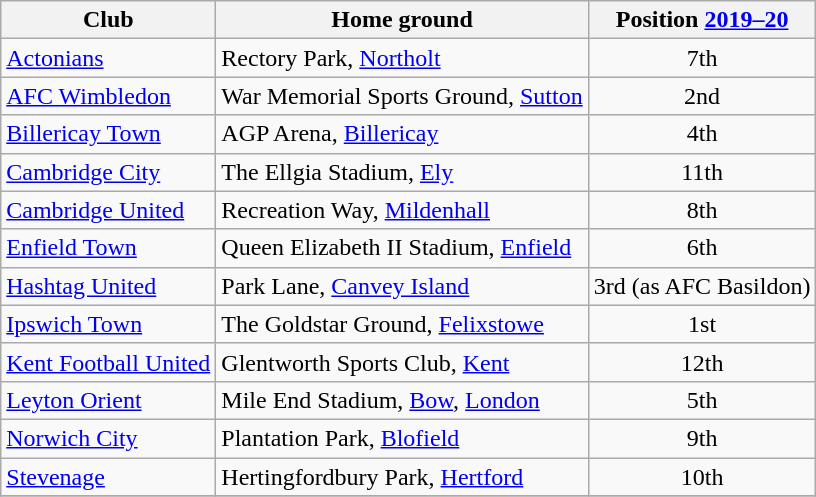<table class="wikitable sortable" style="text-align:center;">
<tr>
<th>Club</th>
<th>Home ground</th>
<th>Position <a href='#'>2019–20</a></th>
</tr>
<tr>
<td style="text-align:left;"><a href='#'>Actonians</a></td>
<td style="text-align:left;">Rectory Park, <a href='#'>Northolt</a></td>
<td>7th</td>
</tr>
<tr>
<td style="text-align:left;"><a href='#'>AFC Wimbledon</a></td>
<td style="text-align:left;">War Memorial Sports Ground, <a href='#'>Sutton</a></td>
<td>2nd</td>
</tr>
<tr>
<td style="text-align:left;"><a href='#'>Billericay Town</a></td>
<td style="text-align:left;">AGP Arena, <a href='#'>Billericay</a></td>
<td>4th</td>
</tr>
<tr>
<td style="text-align:left;"><a href='#'>Cambridge City</a></td>
<td style="text-align:left;">The Ellgia Stadium, <a href='#'>Ely</a></td>
<td>11th</td>
</tr>
<tr>
<td style="text-align:left;"><a href='#'>Cambridge United</a></td>
<td style="text-align:left;">Recreation Way, <a href='#'>Mildenhall</a></td>
<td>8th</td>
</tr>
<tr>
<td style="text-align:left;"><a href='#'>Enfield Town</a></td>
<td style="text-align:left;">Queen Elizabeth II Stadium, <a href='#'>Enfield</a></td>
<td>6th</td>
</tr>
<tr>
<td style="text-align:left;"><a href='#'>Hashtag United</a></td>
<td style="text-align:left;">Park Lane, <a href='#'>Canvey Island</a></td>
<td>3rd (as AFC Basildon)</td>
</tr>
<tr>
<td style="text-align:left;"><a href='#'>Ipswich Town</a></td>
<td style="text-align:left;">The Goldstar Ground, <a href='#'>Felixstowe</a></td>
<td>1st</td>
</tr>
<tr>
<td style="text-align:left;"><a href='#'>Kent Football United</a></td>
<td style="text-align:left;">Glentworth Sports Club, <a href='#'>Kent</a></td>
<td>12th</td>
</tr>
<tr>
<td style="text-align:left;"><a href='#'>Leyton Orient</a></td>
<td style="text-align:left;">Mile End Stadium, <a href='#'>Bow</a>, <a href='#'>London</a></td>
<td>5th</td>
</tr>
<tr>
<td style="text-align:left;"><a href='#'>Norwich City</a></td>
<td style="text-align:left;">Plantation Park, <a href='#'>Blofield</a></td>
<td>9th</td>
</tr>
<tr>
<td style="text-align:left;"><a href='#'>Stevenage</a></td>
<td style="text-align:left;">Hertingfordbury Park, <a href='#'>Hertford</a></td>
<td>10th</td>
</tr>
<tr>
</tr>
</table>
